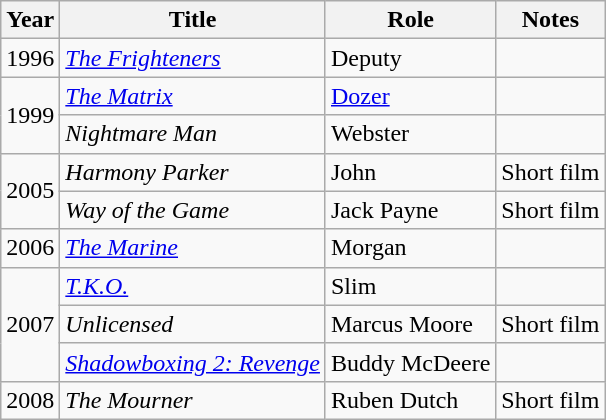<table class="wikitable">
<tr>
<th>Year</th>
<th>Title</th>
<th>Role</th>
<th>Notes</th>
</tr>
<tr>
<td>1996</td>
<td><em><a href='#'>The Frighteners</a></em></td>
<td>Deputy</td>
<td></td>
</tr>
<tr>
<td rowspan="2">1999</td>
<td><em><a href='#'>The Matrix</a></em></td>
<td><a href='#'>Dozer</a></td>
<td></td>
</tr>
<tr>
<td><em>Nightmare Man</em></td>
<td>Webster</td>
<td></td>
</tr>
<tr>
<td rowspan="2">2005</td>
<td><em>Harmony Parker</em></td>
<td>John</td>
<td>Short film</td>
</tr>
<tr>
<td><em>Way of the Game</em></td>
<td>Jack Payne</td>
<td>Short film</td>
</tr>
<tr>
<td>2006</td>
<td><em><a href='#'>The Marine</a></em></td>
<td>Morgan</td>
<td></td>
</tr>
<tr>
<td rowspan="3">2007</td>
<td><em><a href='#'>T.K.O.</a></em></td>
<td>Slim</td>
<td></td>
</tr>
<tr>
<td><em>Unlicensed</em></td>
<td>Marcus Moore</td>
<td>Short film</td>
</tr>
<tr>
<td><em><a href='#'>Shadowboxing 2: Revenge</a></em></td>
<td>Buddy McDeere</td>
<td></td>
</tr>
<tr>
<td>2008</td>
<td><em>The Mourner</em></td>
<td>Ruben Dutch</td>
<td>Short film</td>
</tr>
</table>
